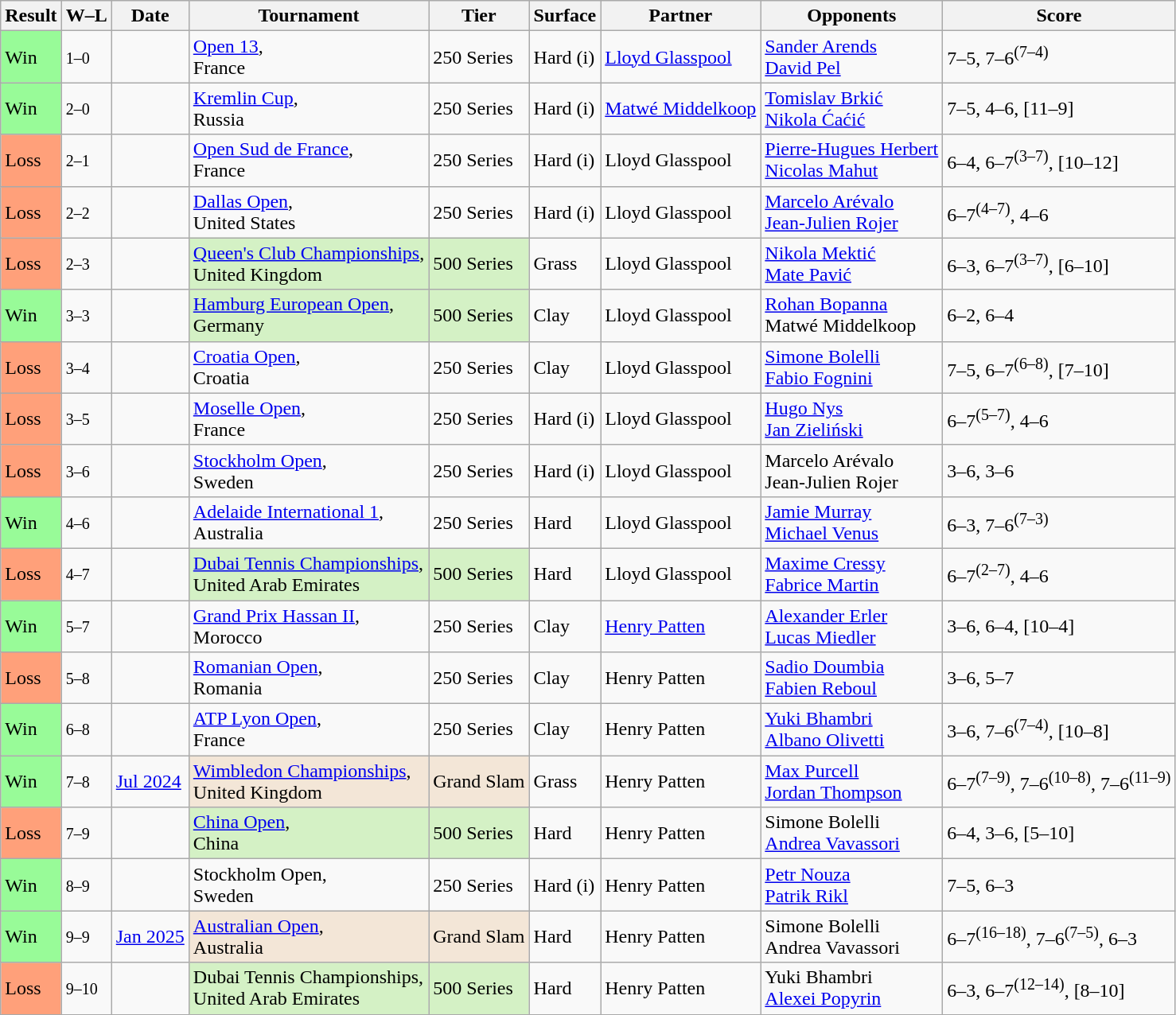<table class="sortable wikitable">
<tr>
<th>Result</th>
<th class="unsortable">W–L</th>
<th>Date</th>
<th>Tournament</th>
<th>Tier</th>
<th>Surface</th>
<th>Partner</th>
<th>Opponents</th>
<th class="unsortable">Score</th>
</tr>
<tr>
<td bgcolor=98FB98>Win</td>
<td><small>1–0</small></td>
<td><a href='#'></a></td>
<td><a href='#'>Open 13</a>, <br> France</td>
<td>250 Series</td>
<td>Hard (i)</td>
<td> <a href='#'>Lloyd Glasspool</a></td>
<td> <a href='#'>Sander Arends</a><br> <a href='#'>David Pel</a></td>
<td>7–5, 7–6<sup>(7–4)</sup></td>
</tr>
<tr>
<td bgcolor=98FB98>Win</td>
<td><small>2–0</small></td>
<td><a href='#'></a></td>
<td><a href='#'>Kremlin Cup</a>, <br> Russia</td>
<td>250 Series</td>
<td>Hard (i)</td>
<td> <a href='#'>Matwé Middelkoop</a></td>
<td> <a href='#'>Tomislav Brkić</a><br> <a href='#'>Nikola Ćaćić</a></td>
<td>7–5, 4–6, [11–9]</td>
</tr>
<tr>
<td bgcolor=FFA07A>Loss</td>
<td><small>2–1</small></td>
<td><a href='#'></a></td>
<td><a href='#'>Open Sud de France</a>, <br> France</td>
<td>250 Series</td>
<td>Hard (i)</td>
<td> Lloyd Glasspool</td>
<td> <a href='#'>Pierre-Hugues Herbert</a><br> <a href='#'>Nicolas Mahut</a></td>
<td>6–4, 6–7<sup>(3–7)</sup>, [10–12]</td>
</tr>
<tr>
<td bgcolor=FFA07A>Loss</td>
<td><small>2–2</small></td>
<td><a href='#'></a></td>
<td><a href='#'>Dallas Open</a>, <br> United States</td>
<td>250 Series</td>
<td>Hard (i)</td>
<td> Lloyd Glasspool</td>
<td> <a href='#'>Marcelo Arévalo</a><br> <a href='#'>Jean-Julien Rojer</a></td>
<td>6–7<sup>(4–7)</sup>, 4–6</td>
</tr>
<tr>
<td bgcolor=FFA07A>Loss</td>
<td><small>2–3</small></td>
<td><a href='#'></a></td>
<td style="background:#d4f1c5;"><a href='#'>Queen's Club Championships</a>, <br> United Kingdom</td>
<td style="background:#d4f1c5;">500 Series</td>
<td>Grass</td>
<td> Lloyd Glasspool</td>
<td> <a href='#'>Nikola Mektić</a><br> <a href='#'>Mate Pavić</a></td>
<td>6–3, 6–7<sup>(3–7)</sup>, [6–10]</td>
</tr>
<tr>
<td bgcolor=98FB98>Win</td>
<td><small>3–3</small></td>
<td><a href='#'></a></td>
<td style="background:#D4F1C5;"><a href='#'>Hamburg European Open</a>, <br> Germany</td>
<td style="background:#D4F1C5;">500 Series</td>
<td>Clay</td>
<td> Lloyd Glasspool</td>
<td> <a href='#'>Rohan Bopanna</a><br> Matwé Middelkoop</td>
<td>6–2, 6–4</td>
</tr>
<tr>
<td bgcolor=FFA07A>Loss</td>
<td><small>3–4</small></td>
<td><a href='#'></a></td>
<td><a href='#'>Croatia Open</a>, <br> Croatia</td>
<td>250 Series</td>
<td>Clay</td>
<td> Lloyd Glasspool</td>
<td> <a href='#'>Simone Bolelli</a><br> <a href='#'>Fabio Fognini</a></td>
<td>7–5, 6–7<sup>(6–8)</sup>, [7–10]</td>
</tr>
<tr>
<td bgcolor=FFA07A>Loss</td>
<td><small>3–5</small></td>
<td><a href='#'></a></td>
<td><a href='#'>Moselle Open</a>, <br> France</td>
<td>250 Series</td>
<td>Hard (i)</td>
<td> Lloyd Glasspool</td>
<td> <a href='#'>Hugo Nys</a><br> <a href='#'>Jan Zieliński</a></td>
<td>6–7<sup>(5–7)</sup>, 4–6</td>
</tr>
<tr>
<td bgcolor=FFA07A>Loss</td>
<td><small>3–6</small></td>
<td><a href='#'></a></td>
<td><a href='#'>Stockholm Open</a>, <br> Sweden</td>
<td>250 Series</td>
<td>Hard (i)</td>
<td> Lloyd Glasspool</td>
<td> Marcelo Arévalo<br> Jean-Julien Rojer</td>
<td>3–6, 3–6</td>
</tr>
<tr>
<td bgcolor=98FB98>Win</td>
<td><small>4–6</small></td>
<td><a href='#'></a></td>
<td><a href='#'>Adelaide International 1</a>, <br> Australia</td>
<td>250 Series</td>
<td>Hard</td>
<td> Lloyd Glasspool</td>
<td> <a href='#'>Jamie Murray</a><br> <a href='#'>Michael Venus</a></td>
<td>6–3, 7–6<sup>(7–3)</sup></td>
</tr>
<tr>
<td bgcolor=FFA07A>Loss</td>
<td><small>4–7</small></td>
<td><a href='#'></a></td>
<td style="background:#D4F1C5;"><a href='#'>Dubai Tennis Championships</a>, <br> United Arab Emirates</td>
<td style="background:#D4F1C5;">500 Series</td>
<td>Hard</td>
<td> Lloyd Glasspool</td>
<td> <a href='#'>Maxime Cressy</a> <br> <a href='#'>Fabrice Martin</a></td>
<td>6–7<sup>(2–7)</sup>, 4–6</td>
</tr>
<tr>
<td bgcolor=98FB98>Win</td>
<td><small>5–7</small></td>
<td><a href='#'></a></td>
<td><a href='#'>Grand Prix Hassan II</a>,<br>Morocco</td>
<td>250 Series</td>
<td>Clay</td>
<td> <a href='#'>Henry Patten</a></td>
<td> <a href='#'>Alexander Erler</a><br> <a href='#'>Lucas Miedler</a></td>
<td>3–6, 6–4, [10–4]</td>
</tr>
<tr>
<td bgcolor=FFA07A>Loss</td>
<td><small>5–8</small></td>
<td><a href='#'></a></td>
<td><a href='#'>Romanian Open</a>,<br>Romania</td>
<td>250 Series</td>
<td>Clay</td>
<td> Henry Patten</td>
<td> <a href='#'>Sadio Doumbia</a><br> <a href='#'>Fabien Reboul</a></td>
<td>3–6, 5–7</td>
</tr>
<tr>
<td bgcolor=98FB98>Win</td>
<td><small>6–8</small></td>
<td><a href='#'></a></td>
<td><a href='#'>ATP Lyon Open</a>,<br>France</td>
<td>250 Series</td>
<td>Clay</td>
<td> Henry Patten</td>
<td> <a href='#'>Yuki Bhambri</a> <br> <a href='#'>Albano Olivetti</a></td>
<td>3–6, 7–6<sup>(7–4)</sup>, [10–8]</td>
</tr>
<tr>
<td bgcolor=98FB98>Win</td>
<td><small>7–8</small></td>
<td><a href='#'>Jul 2024</a></td>
<td bgcolor=f3e6d7><a href='#'>Wimbledon Championships</a>,<br> United Kingdom</td>
<td bgcolor=f3e6d7>Grand Slam</td>
<td>Grass</td>
<td> Henry Patten</td>
<td> <a href='#'>Max Purcell</a><br> <a href='#'>Jordan Thompson</a></td>
<td>6–7<sup>(7–9)</sup>, 7–6<sup>(10–8)</sup>, 7–6<sup>(11–9)</sup></td>
</tr>
<tr>
<td bgcolor=FFA07A>Loss</td>
<td><small>7–9</small></td>
<td><a href='#'></a></td>
<td style="background:#D4F1C5;"><a href='#'>China Open</a>,<br>China</td>
<td style="background:#D4F1C5;">500 Series</td>
<td>Hard</td>
<td> Henry Patten</td>
<td> Simone Bolelli<br> <a href='#'>Andrea Vavassori</a></td>
<td>6–4, 3–6, [5–10]</td>
</tr>
<tr>
<td bgcolor=98FB98>Win</td>
<td><small>8–9</small></td>
<td><a href='#'></a></td>
<td>Stockholm Open, <br> Sweden</td>
<td>250 Series</td>
<td>Hard (i)</td>
<td> Henry Patten</td>
<td> <a href='#'>Petr Nouza</a><br> <a href='#'>Patrik Rikl</a></td>
<td>7–5, 6–3</td>
</tr>
<tr>
<td bgcolor=98FB98>Win</td>
<td><small>9–9</small></td>
<td><a href='#'>Jan 2025</a></td>
<td bgcolor=f3e6d7><a href='#'>Australian Open</a>,<br> Australia</td>
<td bgcolor=f3e6d7>Grand Slam</td>
<td>Hard</td>
<td> Henry Patten</td>
<td> Simone Bolelli<br> Andrea Vavassori</td>
<td>6–7<sup>(16–18)</sup>, 7–6<sup>(7–5)</sup>, 6–3</td>
</tr>
<tr>
<td bgcolor=FFA07A>Loss</td>
<td><small>9–10</small></td>
<td><a href='#'></a></td>
<td style="background:#D4F1C5;">Dubai Tennis Championships,<br>United Arab Emirates</td>
<td style="background:#D4F1C5;">500 Series</td>
<td>Hard</td>
<td> Henry Patten</td>
<td> Yuki Bhambri<br> <a href='#'>Alexei Popyrin</a></td>
<td>6–3, 6–7<sup>(12–14)</sup>, [8–10]</td>
</tr>
</table>
